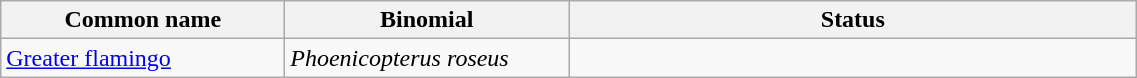<table width=60% class="wikitable">
<tr>
<th width=15%>Common name</th>
<th width=15%>Binomial</th>
<th width=30%>Status</th>
</tr>
<tr>
<td><a href='#'>Greater flamingo</a></td>
<td><em>Phoenicopterus roseus</em></td>
<td></td>
</tr>
</table>
